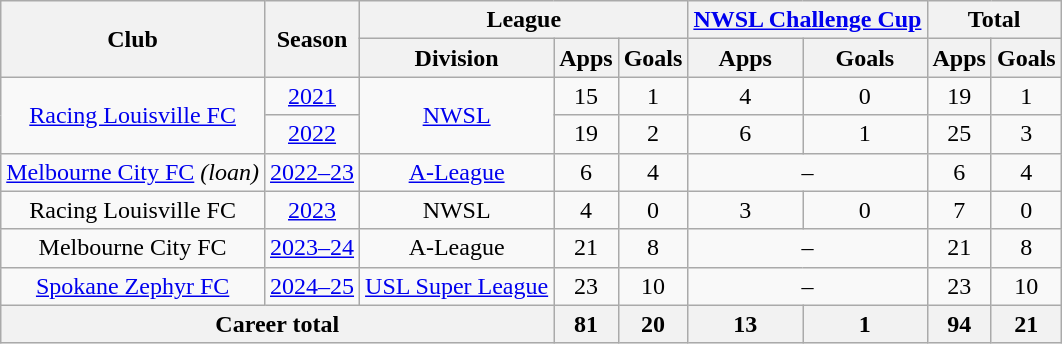<table class="wikitable" style="text-align:center">
<tr>
<th rowspan="2">Club</th>
<th rowspan="2">Season</th>
<th colspan="3">League</th>
<th colspan="2"><a href='#'>NWSL Challenge Cup</a></th>
<th colspan="2">Total</th>
</tr>
<tr>
<th>Division</th>
<th>Apps</th>
<th>Goals</th>
<th>Apps</th>
<th>Goals</th>
<th>Apps</th>
<th>Goals</th>
</tr>
<tr>
<td rowspan="2"><a href='#'>Racing Louisville FC</a></td>
<td><a href='#'>2021</a></td>
<td rowspan="2"><a href='#'>NWSL</a></td>
<td>15</td>
<td>1</td>
<td>4</td>
<td>0</td>
<td>19</td>
<td>1</td>
</tr>
<tr>
<td><a href='#'>2022</a></td>
<td>19</td>
<td>2</td>
<td>6</td>
<td>1</td>
<td>25</td>
<td>3</td>
</tr>
<tr>
<td><a href='#'>Melbourne City FC</a> <em>(loan)</em></td>
<td><a href='#'>2022–23</a></td>
<td><a href='#'>A-League</a></td>
<td>6</td>
<td>4</td>
<td colspan="2">–</td>
<td>6</td>
<td>4</td>
</tr>
<tr>
<td>Racing Louisville FC</td>
<td><a href='#'>2023</a></td>
<td>NWSL</td>
<td>4</td>
<td>0</td>
<td>3</td>
<td>0</td>
<td>7</td>
<td>0</td>
</tr>
<tr>
<td>Melbourne City FC</td>
<td><a href='#'>2023–24</a></td>
<td>A-League</td>
<td>21</td>
<td>8</td>
<td colspan="2">–</td>
<td>21</td>
<td>8</td>
</tr>
<tr>
<td><a href='#'>Spokane Zephyr FC</a></td>
<td><a href='#'>2024–25</a></td>
<td><a href='#'>USL Super League</a></td>
<td>23</td>
<td>10</td>
<td colspan="2">–</td>
<td>23</td>
<td>10</td>
</tr>
<tr>
<th colspan="3">Career total</th>
<th>81</th>
<th>20</th>
<th>13</th>
<th>1</th>
<th>94</th>
<th>21</th>
</tr>
</table>
